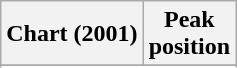<table class="wikitable sortable">
<tr>
<th>Chart (2001)</th>
<th>Peak<br>position</th>
</tr>
<tr>
</tr>
<tr>
</tr>
<tr>
</tr>
</table>
